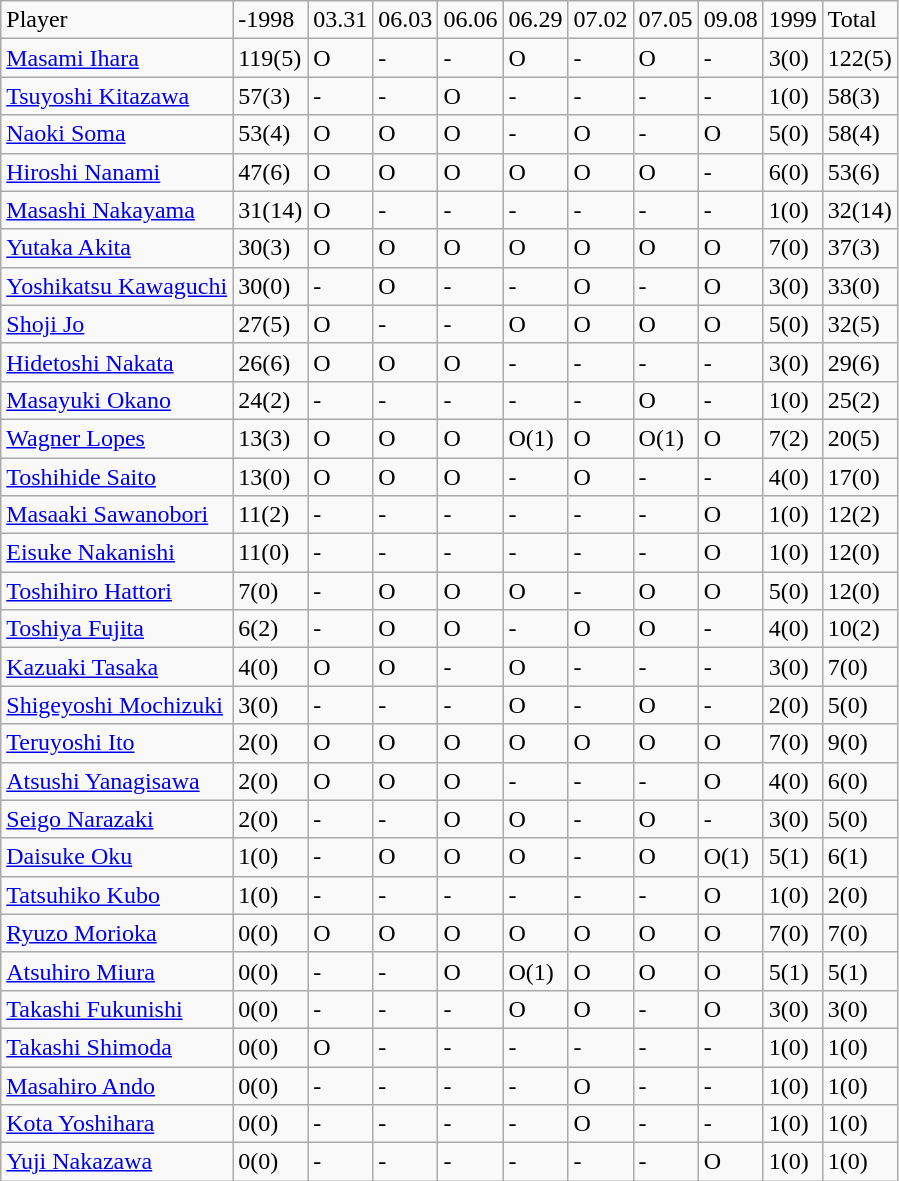<table class="wikitable" style="text-align:left;">
<tr>
<td>Player</td>
<td>-1998</td>
<td>03.31</td>
<td>06.03</td>
<td>06.06</td>
<td>06.29</td>
<td>07.02</td>
<td>07.05</td>
<td>09.08</td>
<td>1999</td>
<td>Total</td>
</tr>
<tr>
<td><a href='#'>Masami Ihara</a></td>
<td>119(5)</td>
<td>O</td>
<td>-</td>
<td>-</td>
<td>O</td>
<td>-</td>
<td>O</td>
<td>-</td>
<td>3(0)</td>
<td>122(5)</td>
</tr>
<tr>
<td><a href='#'>Tsuyoshi Kitazawa</a></td>
<td>57(3)</td>
<td>-</td>
<td>-</td>
<td>O</td>
<td>-</td>
<td>-</td>
<td>-</td>
<td>-</td>
<td>1(0)</td>
<td>58(3)</td>
</tr>
<tr>
<td><a href='#'>Naoki Soma</a></td>
<td>53(4)</td>
<td>O</td>
<td>O</td>
<td>O</td>
<td>-</td>
<td>O</td>
<td>-</td>
<td>O</td>
<td>5(0)</td>
<td>58(4)</td>
</tr>
<tr>
<td><a href='#'>Hiroshi Nanami</a></td>
<td>47(6)</td>
<td>O</td>
<td>O</td>
<td>O</td>
<td>O</td>
<td>O</td>
<td>O</td>
<td>-</td>
<td>6(0)</td>
<td>53(6)</td>
</tr>
<tr>
<td><a href='#'>Masashi Nakayama</a></td>
<td>31(14)</td>
<td>O</td>
<td>-</td>
<td>-</td>
<td>-</td>
<td>-</td>
<td>-</td>
<td>-</td>
<td>1(0)</td>
<td>32(14)</td>
</tr>
<tr>
<td><a href='#'>Yutaka Akita</a></td>
<td>30(3)</td>
<td>O</td>
<td>O</td>
<td>O</td>
<td>O</td>
<td>O</td>
<td>O</td>
<td>O</td>
<td>7(0)</td>
<td>37(3)</td>
</tr>
<tr>
<td><a href='#'>Yoshikatsu Kawaguchi</a></td>
<td>30(0)</td>
<td>-</td>
<td>O</td>
<td>-</td>
<td>-</td>
<td>O</td>
<td>-</td>
<td>O</td>
<td>3(0)</td>
<td>33(0)</td>
</tr>
<tr>
<td><a href='#'>Shoji Jo</a></td>
<td>27(5)</td>
<td>O</td>
<td>-</td>
<td>-</td>
<td>O</td>
<td>O</td>
<td>O</td>
<td>O</td>
<td>5(0)</td>
<td>32(5)</td>
</tr>
<tr>
<td><a href='#'>Hidetoshi Nakata</a></td>
<td>26(6)</td>
<td>O</td>
<td>O</td>
<td>O</td>
<td>-</td>
<td>-</td>
<td>-</td>
<td>-</td>
<td>3(0)</td>
<td>29(6)</td>
</tr>
<tr>
<td><a href='#'>Masayuki Okano</a></td>
<td>24(2)</td>
<td>-</td>
<td>-</td>
<td>-</td>
<td>-</td>
<td>-</td>
<td>O</td>
<td>-</td>
<td>1(0)</td>
<td>25(2)</td>
</tr>
<tr>
<td><a href='#'>Wagner Lopes</a></td>
<td>13(3)</td>
<td>O</td>
<td>O</td>
<td>O</td>
<td>O(1)</td>
<td>O</td>
<td>O(1)</td>
<td>O</td>
<td>7(2)</td>
<td>20(5)</td>
</tr>
<tr>
<td><a href='#'>Toshihide Saito</a></td>
<td>13(0)</td>
<td>O</td>
<td>O</td>
<td>O</td>
<td>-</td>
<td>O</td>
<td>-</td>
<td>-</td>
<td>4(0)</td>
<td>17(0)</td>
</tr>
<tr>
<td><a href='#'>Masaaki Sawanobori</a></td>
<td>11(2)</td>
<td>-</td>
<td>-</td>
<td>-</td>
<td>-</td>
<td>-</td>
<td>-</td>
<td>O</td>
<td>1(0)</td>
<td>12(2)</td>
</tr>
<tr>
<td><a href='#'>Eisuke Nakanishi</a></td>
<td>11(0)</td>
<td>-</td>
<td>-</td>
<td>-</td>
<td>-</td>
<td>-</td>
<td>-</td>
<td>O</td>
<td>1(0)</td>
<td>12(0)</td>
</tr>
<tr>
<td><a href='#'>Toshihiro Hattori</a></td>
<td>7(0)</td>
<td>-</td>
<td>O</td>
<td>O</td>
<td>O</td>
<td>-</td>
<td>O</td>
<td>O</td>
<td>5(0)</td>
<td>12(0)</td>
</tr>
<tr>
<td><a href='#'>Toshiya Fujita</a></td>
<td>6(2)</td>
<td>-</td>
<td>O</td>
<td>O</td>
<td>-</td>
<td>O</td>
<td>O</td>
<td>-</td>
<td>4(0)</td>
<td>10(2)</td>
</tr>
<tr>
<td><a href='#'>Kazuaki Tasaka</a></td>
<td>4(0)</td>
<td>O</td>
<td>O</td>
<td>-</td>
<td>O</td>
<td>-</td>
<td>-</td>
<td>-</td>
<td>3(0)</td>
<td>7(0)</td>
</tr>
<tr>
<td><a href='#'>Shigeyoshi Mochizuki</a></td>
<td>3(0)</td>
<td>-</td>
<td>-</td>
<td>-</td>
<td>O</td>
<td>-</td>
<td>O</td>
<td>-</td>
<td>2(0)</td>
<td>5(0)</td>
</tr>
<tr>
<td><a href='#'>Teruyoshi Ito</a></td>
<td>2(0)</td>
<td>O</td>
<td>O</td>
<td>O</td>
<td>O</td>
<td>O</td>
<td>O</td>
<td>O</td>
<td>7(0)</td>
<td>9(0)</td>
</tr>
<tr>
<td><a href='#'>Atsushi Yanagisawa</a></td>
<td>2(0)</td>
<td>O</td>
<td>O</td>
<td>O</td>
<td>-</td>
<td>-</td>
<td>-</td>
<td>O</td>
<td>4(0)</td>
<td>6(0)</td>
</tr>
<tr>
<td><a href='#'>Seigo Narazaki</a></td>
<td>2(0)</td>
<td>-</td>
<td>-</td>
<td>O</td>
<td>O</td>
<td>-</td>
<td>O</td>
<td>-</td>
<td>3(0)</td>
<td>5(0)</td>
</tr>
<tr>
<td><a href='#'>Daisuke Oku</a></td>
<td>1(0)</td>
<td>-</td>
<td>O</td>
<td>O</td>
<td>O</td>
<td>-</td>
<td>O</td>
<td>O(1)</td>
<td>5(1)</td>
<td>6(1)</td>
</tr>
<tr>
<td><a href='#'>Tatsuhiko Kubo</a></td>
<td>1(0)</td>
<td>-</td>
<td>-</td>
<td>-</td>
<td>-</td>
<td>-</td>
<td>-</td>
<td>O</td>
<td>1(0)</td>
<td>2(0)</td>
</tr>
<tr>
<td><a href='#'>Ryuzo Morioka</a></td>
<td>0(0)</td>
<td>O</td>
<td>O</td>
<td>O</td>
<td>O</td>
<td>O</td>
<td>O</td>
<td>O</td>
<td>7(0)</td>
<td>7(0)</td>
</tr>
<tr>
<td><a href='#'>Atsuhiro Miura</a></td>
<td>0(0)</td>
<td>-</td>
<td>-</td>
<td>O</td>
<td>O(1)</td>
<td>O</td>
<td>O</td>
<td>O</td>
<td>5(1)</td>
<td>5(1)</td>
</tr>
<tr>
<td><a href='#'>Takashi Fukunishi</a></td>
<td>0(0)</td>
<td>-</td>
<td>-</td>
<td>-</td>
<td>O</td>
<td>O</td>
<td>-</td>
<td>O</td>
<td>3(0)</td>
<td>3(0)</td>
</tr>
<tr>
<td><a href='#'>Takashi Shimoda</a></td>
<td>0(0)</td>
<td>O</td>
<td>-</td>
<td>-</td>
<td>-</td>
<td>-</td>
<td>-</td>
<td>-</td>
<td>1(0)</td>
<td>1(0)</td>
</tr>
<tr>
<td><a href='#'>Masahiro Ando</a></td>
<td>0(0)</td>
<td>-</td>
<td>-</td>
<td>-</td>
<td>-</td>
<td>O</td>
<td>-</td>
<td>-</td>
<td>1(0)</td>
<td>1(0)</td>
</tr>
<tr>
<td><a href='#'>Kota Yoshihara</a></td>
<td>0(0)</td>
<td>-</td>
<td>-</td>
<td>-</td>
<td>-</td>
<td>O</td>
<td>-</td>
<td>-</td>
<td>1(0)</td>
<td>1(0)</td>
</tr>
<tr>
<td><a href='#'>Yuji Nakazawa</a></td>
<td>0(0)</td>
<td>-</td>
<td>-</td>
<td>-</td>
<td>-</td>
<td>-</td>
<td>-</td>
<td>O</td>
<td>1(0)</td>
<td>1(0)</td>
</tr>
</table>
